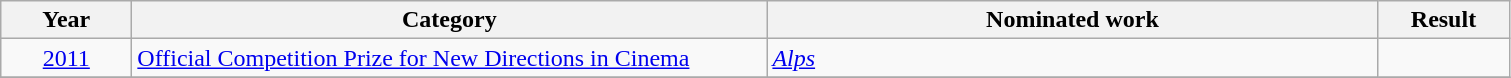<table class=wikitable>
<tr>
<th scope="col" style="width:5em;">Year</th>
<th scope="col" style="width:26em;">Category</th>
<th scope="col" style="width:25em;">Nominated work</th>
<th scope="col" style="width:5em;">Result</th>
</tr>
<tr>
<td style="text-align:center;"><a href='#'>2011</a></td>
<td><a href='#'>Official Competition Prize for New Directions in Cinema</a></td>
<td><em><a href='#'>Alps</a></em></td>
<td></td>
</tr>
<tr>
</tr>
</table>
